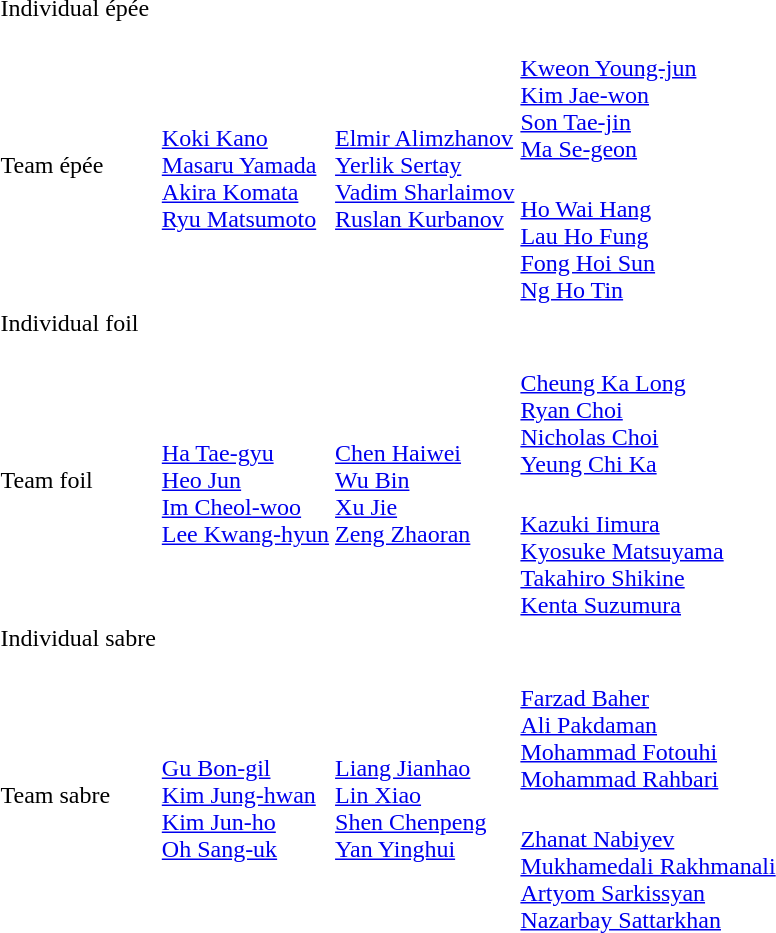<table>
<tr>
<td rowspan=2>Individual épée<br></td>
<td rowspan=2></td>
<td rowspan=2></td>
<td></td>
</tr>
<tr>
<td></td>
</tr>
<tr>
<td rowspan=2>Team épée<br></td>
<td rowspan=2><br><a href='#'>Koki Kano</a><br><a href='#'>Masaru Yamada</a><br><a href='#'>Akira Komata</a><br><a href='#'>Ryu Matsumoto</a></td>
<td rowspan=2><br><a href='#'>Elmir Alimzhanov</a><br><a href='#'>Yerlik Sertay</a><br><a href='#'>Vadim Sharlaimov</a><br><a href='#'>Ruslan Kurbanov</a></td>
<td><br><a href='#'>Kweon Young-jun</a><br><a href='#'>Kim Jae-won</a><br><a href='#'>Son Tae-jin</a><br><a href='#'>Ma Se-geon</a></td>
</tr>
<tr>
<td><br><a href='#'>Ho Wai Hang</a><br><a href='#'>Lau Ho Fung</a><br><a href='#'>Fong Hoi Sun</a><br><a href='#'>Ng Ho Tin</a></td>
</tr>
<tr>
<td rowspan=2>Individual foil<br></td>
<td rowspan=2></td>
<td rowspan=2></td>
<td></td>
</tr>
<tr>
<td></td>
</tr>
<tr>
<td rowspan=2>Team foil<br></td>
<td rowspan=2><br><a href='#'>Ha Tae-gyu</a><br><a href='#'>Heo Jun</a><br><a href='#'>Im Cheol-woo</a><br><a href='#'>Lee Kwang-hyun</a></td>
<td rowspan=2><br><a href='#'>Chen Haiwei</a><br><a href='#'>Wu Bin</a><br><a href='#'>Xu Jie</a><br><a href='#'>Zeng Zhaoran</a></td>
<td><br><a href='#'>Cheung Ka Long</a><br><a href='#'>Ryan Choi</a><br><a href='#'>Nicholas Choi</a><br><a href='#'>Yeung Chi Ka</a></td>
</tr>
<tr>
<td><br><a href='#'>Kazuki Iimura</a><br><a href='#'>Kyosuke Matsuyama</a><br><a href='#'>Takahiro Shikine</a><br><a href='#'>Kenta Suzumura</a></td>
</tr>
<tr>
<td rowspan=2>Individual sabre<br></td>
<td rowspan=2></td>
<td rowspan=2></td>
<td></td>
</tr>
<tr>
<td></td>
</tr>
<tr>
<td rowspan=2>Team sabre<br></td>
<td rowspan=2><br><a href='#'>Gu Bon-gil</a><br><a href='#'>Kim Jung-hwan</a><br><a href='#'>Kim Jun-ho</a><br><a href='#'>Oh Sang-uk</a></td>
<td rowspan=2><br><a href='#'>Liang Jianhao</a><br><a href='#'>Lin Xiao</a><br><a href='#'>Shen Chenpeng</a><br><a href='#'>Yan Yinghui</a></td>
<td><br><a href='#'>Farzad Baher</a><br><a href='#'>Ali Pakdaman</a><br><a href='#'>Mohammad Fotouhi</a><br><a href='#'>Mohammad Rahbari</a></td>
</tr>
<tr>
<td><br><a href='#'>Zhanat Nabiyev</a><br><a href='#'>Mukhamedali Rakhmanali</a><br><a href='#'>Artyom Sarkissyan</a><br><a href='#'>Nazarbay Sattarkhan</a></td>
</tr>
</table>
